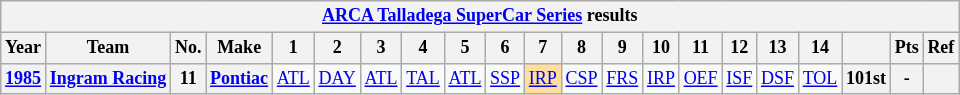<table class="wikitable" style="text-align:center; font-size:75%">
<tr>
<th colspan=45><a href='#'>ARCA Talladega SuperCar Series</a> results</th>
</tr>
<tr>
<th>Year</th>
<th>Team</th>
<th>No.</th>
<th>Make</th>
<th>1</th>
<th>2</th>
<th>3</th>
<th>4</th>
<th>5</th>
<th>6</th>
<th>7</th>
<th>8</th>
<th>9</th>
<th>10</th>
<th>11</th>
<th>12</th>
<th>13</th>
<th>14</th>
<th></th>
<th>Pts</th>
<th>Ref</th>
</tr>
<tr>
<th><a href='#'>1985</a></th>
<th><a href='#'>Ingram Racing</a></th>
<th>11</th>
<th><a href='#'>Pontiac</a></th>
<td><a href='#'>ATL</a></td>
<td><a href='#'>DAY</a></td>
<td><a href='#'>ATL</a></td>
<td><a href='#'>TAL</a></td>
<td><a href='#'>ATL</a></td>
<td><a href='#'>SSP</a></td>
<td style="background:#FFDF9F;"><a href='#'>IRP</a><br></td>
<td><a href='#'>CSP</a></td>
<td><a href='#'>FRS</a></td>
<td><a href='#'>IRP</a></td>
<td><a href='#'>OEF</a></td>
<td><a href='#'>ISF</a></td>
<td><a href='#'>DSF</a></td>
<td><a href='#'>TOL</a></td>
<th>101st</th>
<th>-</th>
<th></th>
</tr>
</table>
